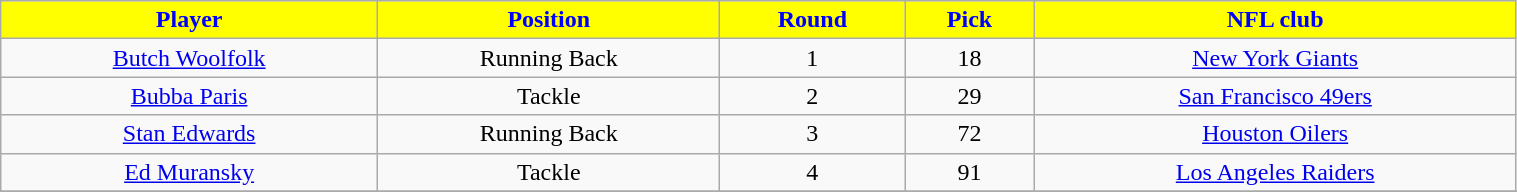<table class="wikitable" width="80%">
<tr align="center"  style="background:yellow;color:blue;">
<td><strong>Player</strong></td>
<td><strong>Position</strong></td>
<td><strong>Round</strong></td>
<td><strong>Pick</strong></td>
<td><strong>NFL club</strong></td>
</tr>
<tr align="center" bgcolor="">
<td><a href='#'>Butch Woolfolk</a></td>
<td>Running Back</td>
<td>1</td>
<td>18</td>
<td><a href='#'>New York Giants</a></td>
</tr>
<tr align="center" bgcolor="">
<td><a href='#'>Bubba Paris</a></td>
<td>Tackle</td>
<td>2</td>
<td>29</td>
<td><a href='#'>San Francisco 49ers</a></td>
</tr>
<tr align="center" bgcolor="">
<td><a href='#'>Stan Edwards</a></td>
<td>Running Back</td>
<td>3</td>
<td>72</td>
<td><a href='#'>Houston Oilers</a></td>
</tr>
<tr align="center" bgcolor="">
<td><a href='#'>Ed Muransky</a></td>
<td>Tackle</td>
<td>4</td>
<td>91</td>
<td><a href='#'>Los Angeles Raiders</a></td>
</tr>
<tr align="center" bgcolor="">
</tr>
</table>
